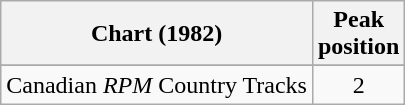<table class="wikitable sortable">
<tr>
<th>Chart (1982)</th>
<th>Peak<br>position</th>
</tr>
<tr>
</tr>
<tr>
<td>Canadian <em>RPM</em> Country Tracks</td>
<td style="text-align:center;">2</td>
</tr>
</table>
